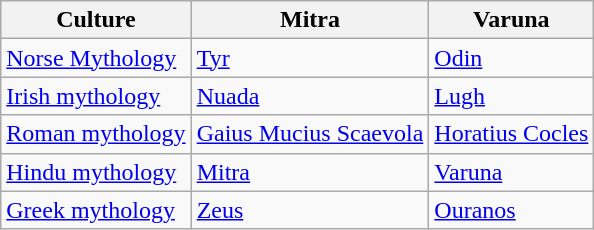<table class="wikitable">
<tr>
<th>Culture</th>
<th>Mitra</th>
<th>Varuna</th>
</tr>
<tr>
<td><a href='#'>Norse Mythology</a></td>
<td><a href='#'>Tyr</a></td>
<td><a href='#'>Odin</a></td>
</tr>
<tr>
<td><a href='#'>Irish mythology</a></td>
<td><a href='#'>Nuada</a></td>
<td><a href='#'>Lugh</a></td>
</tr>
<tr>
<td><a href='#'>Roman mythology</a></td>
<td><a href='#'>Gaius Mucius Scaevola</a></td>
<td><a href='#'>Horatius Cocles</a></td>
</tr>
<tr>
<td><a href='#'>Hindu mythology</a></td>
<td><a href='#'>Mitra</a></td>
<td><a href='#'>Varuna</a></td>
</tr>
<tr>
<td><a href='#'>Greek mythology</a></td>
<td><a href='#'>Zeus</a></td>
<td><a href='#'>Ouranos</a></td>
</tr>
</table>
